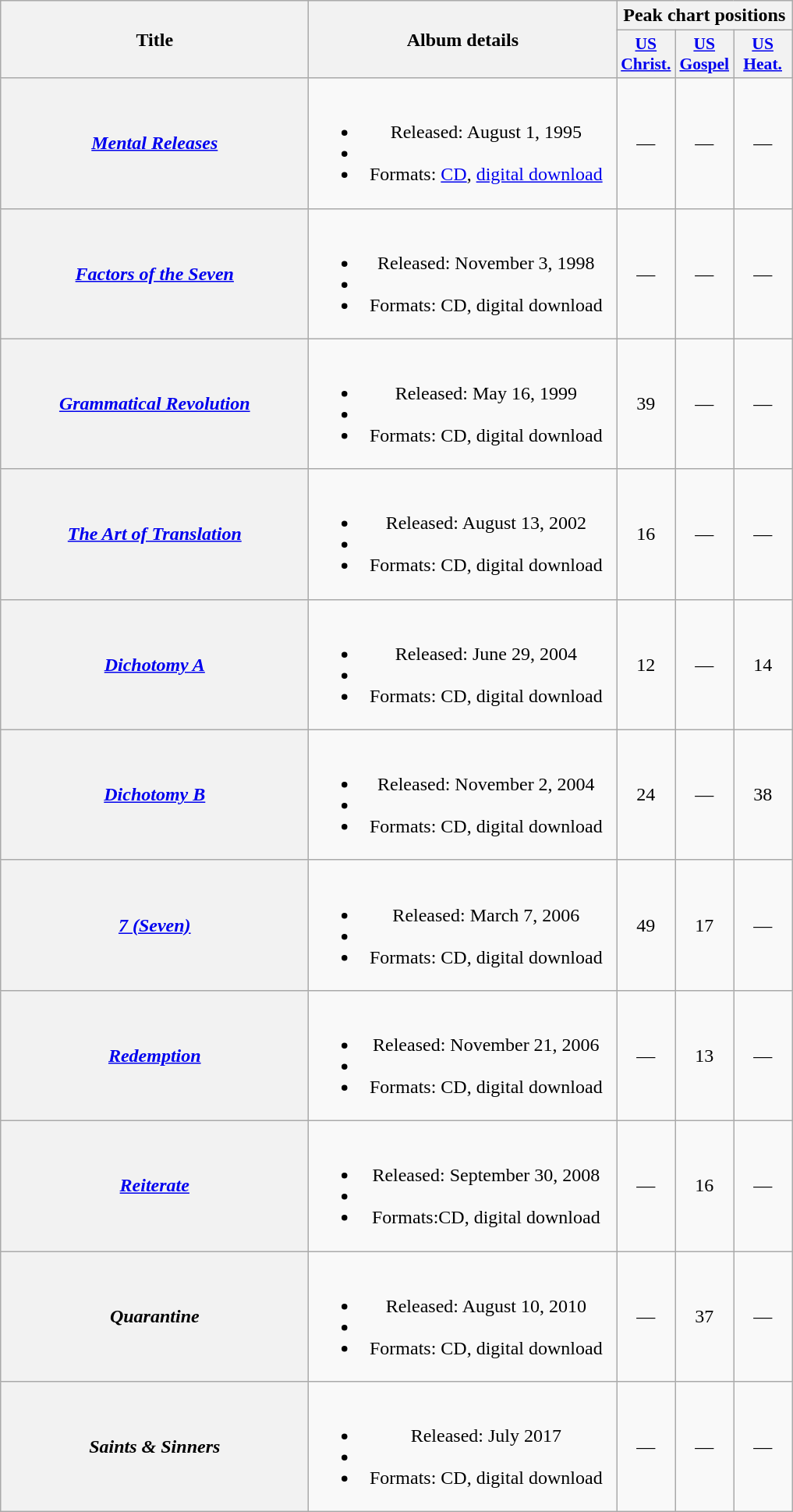<table class="wikitable plainrowheaders" style="text-align:center;">
<tr>
<th scope="col" rowspan="2" style="width:16em;">Title</th>
<th scope="col" rowspan="2" style="width:16em;">Album details</th>
<th scope="col" colspan="4">Peak chart positions</th>
</tr>
<tr>
<th style="width:3em; font-size:90%"><a href='#'>US<br>Christ.</a></th>
<th style="width:3em; font-size:90%"><a href='#'>US<br>Gospel</a></th>
<th style="width:3em; font-size:90%"><a href='#'>US<br>Heat.</a></th>
</tr>
<tr>
<th scope="row"><em><a href='#'>Mental Releases</a></em></th>
<td><br><ul><li>Released: August 1, 1995</li><li></li><li>Formats: <a href='#'>CD</a>, <a href='#'>digital download</a></li></ul></td>
<td>—</td>
<td>—</td>
<td>—</td>
</tr>
<tr>
<th scope="row"><em><a href='#'>Factors of the Seven</a></em></th>
<td><br><ul><li>Released: November 3, 1998</li><li></li><li>Formats: CD, digital download</li></ul></td>
<td>—</td>
<td>—</td>
<td>—</td>
</tr>
<tr>
<th scope="row"><em><a href='#'>Grammatical Revolution</a></em></th>
<td><br><ul><li>Released: May 16, 1999</li><li></li><li>Formats: CD, digital download</li></ul></td>
<td>39</td>
<td>—</td>
<td>—</td>
</tr>
<tr>
<th scope="row"><em><a href='#'>The Art of Translation</a></em></th>
<td><br><ul><li>Released: August 13, 2002</li><li></li><li>Formats: CD, digital download</li></ul></td>
<td>16</td>
<td>—</td>
<td>—</td>
</tr>
<tr>
<th scope="row"><em><a href='#'>Dichotomy A</a></em></th>
<td><br><ul><li>Released: June 29, 2004</li><li></li><li>Formats: CD, digital download</li></ul></td>
<td>12</td>
<td>—</td>
<td>14</td>
</tr>
<tr>
<th scope="row"><em><a href='#'>Dichotomy B</a></em></th>
<td><br><ul><li>Released: November 2, 2004</li><li></li><li>Formats: CD, digital download</li></ul></td>
<td>24</td>
<td>—</td>
<td>38</td>
</tr>
<tr>
<th scope="row"><em><a href='#'>7 (Seven)</a></em></th>
<td><br><ul><li>Released: March 7, 2006</li><li></li><li>Formats: CD, digital download</li></ul></td>
<td>49</td>
<td>17</td>
<td>—</td>
</tr>
<tr>
<th scope="row"><em><a href='#'>Redemption</a></em></th>
<td><br><ul><li>Released: November 21, 2006</li><li></li><li>Formats: CD, digital download</li></ul></td>
<td>—</td>
<td>13</td>
<td>—</td>
</tr>
<tr>
<th scope="row"><em><a href='#'>Reiterate</a></em></th>
<td><br><ul><li>Released: September 30, 2008</li><li></li><li>Formats:CD, digital download</li></ul></td>
<td>—</td>
<td>16</td>
<td>—</td>
</tr>
<tr>
<th scope="row"><em>Quarantine</em></th>
<td><br><ul><li>Released: August 10, 2010</li><li></li><li>Formats: CD, digital download</li></ul></td>
<td>—</td>
<td>37</td>
<td>—</td>
</tr>
<tr>
<th scope="row"><em>Saints & Sinners</em></th>
<td><br><ul><li>Released: July 2017</li><li></li><li>Formats: CD, digital download</li></ul></td>
<td>—</td>
<td>—</td>
<td>—</td>
</tr>
</table>
